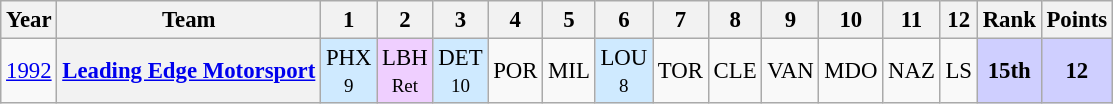<table class="wikitable" style="text-align:center; font-size:95%">
<tr>
<th>Year</th>
<th>Team</th>
<th>1</th>
<th>2</th>
<th>3</th>
<th>4</th>
<th>5</th>
<th>6</th>
<th>7</th>
<th>8</th>
<th>9</th>
<th>10</th>
<th>11</th>
<th>12</th>
<th>Rank</th>
<th>Points</th>
</tr>
<tr>
<td><a href='#'>1992</a></td>
<th><a href='#'>Leading Edge Motorsport</a></th>
<td style="background:#CFEAFF;">PHX<br><small>9</small></td>
<td style="background:#EFCFFF;">LBH<br><small>Ret</small></td>
<td style="background:#CFEAFF;">DET<br><small>10</small></td>
<td>POR</td>
<td>MIL</td>
<td style="background:#CFEAFF;">LOU<br><small>8</small></td>
<td>TOR</td>
<td>CLE</td>
<td>VAN</td>
<td>MDO</td>
<td>NAZ</td>
<td>LS</td>
<th style="background:#CFCFFF;"><strong>15th</strong></th>
<th style="background:#CFCFFF;"><strong>12</strong></th>
</tr>
</table>
